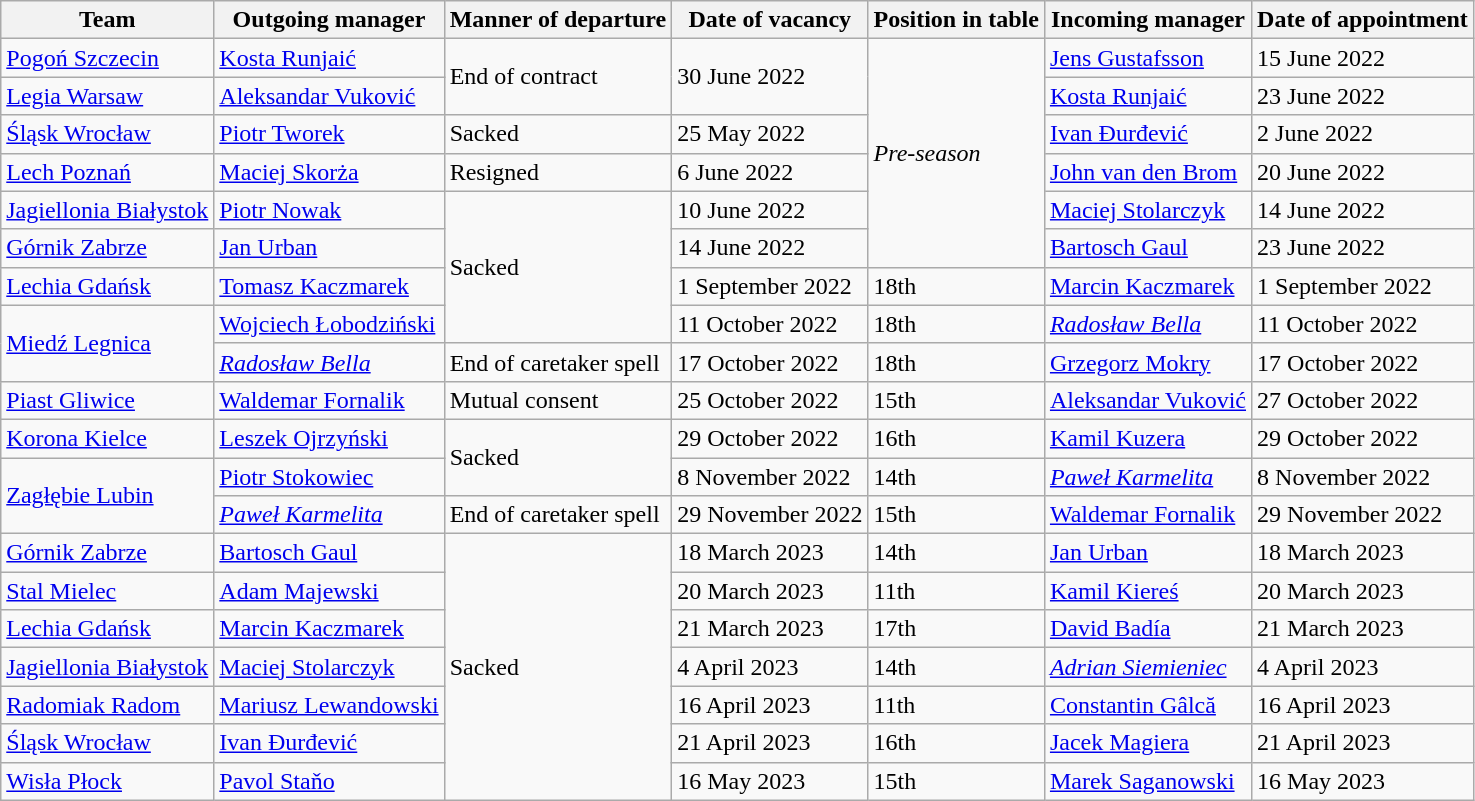<table class="wikitable">
<tr>
<th>Team</th>
<th>Outgoing manager</th>
<th>Manner of departure</th>
<th>Date of vacancy</th>
<th>Position in table</th>
<th>Incoming manager</th>
<th>Date of appointment</th>
</tr>
<tr>
<td><a href='#'>Pogoń Szczecin</a></td>
<td> <a href='#'>Kosta Runjaić</a></td>
<td rowspan="2">End of contract</td>
<td rowspan="2">30 June 2022</td>
<td rowspan="6"><em>Pre-season</em></td>
<td> <a href='#'>Jens Gustafsson</a></td>
<td>15 June 2022</td>
</tr>
<tr>
<td><a href='#'>Legia Warsaw</a></td>
<td> <a href='#'>Aleksandar Vuković</a></td>
<td> <a href='#'>Kosta Runjaić</a></td>
<td>23 June 2022</td>
</tr>
<tr>
<td><a href='#'>Śląsk Wrocław</a></td>
<td> <a href='#'>Piotr Tworek</a></td>
<td>Sacked</td>
<td>25 May 2022</td>
<td> <a href='#'>Ivan Đurđević</a></td>
<td>2 June 2022</td>
</tr>
<tr>
<td><a href='#'>Lech Poznań</a></td>
<td> <a href='#'>Maciej Skorża</a></td>
<td>Resigned</td>
<td>6 June 2022</td>
<td> <a href='#'>John van den Brom</a></td>
<td>20 June 2022</td>
</tr>
<tr>
<td><a href='#'>Jagiellonia Białystok</a></td>
<td> <a href='#'>Piotr Nowak</a></td>
<td rowspan="4">Sacked</td>
<td>10 June 2022</td>
<td> <a href='#'>Maciej Stolarczyk</a></td>
<td>14 June 2022</td>
</tr>
<tr>
<td><a href='#'>Górnik Zabrze</a></td>
<td> <a href='#'>Jan Urban</a></td>
<td>14 June 2022</td>
<td> <a href='#'>Bartosch Gaul</a></td>
<td>23 June 2022</td>
</tr>
<tr>
<td><a href='#'>Lechia Gdańsk</a></td>
<td> <a href='#'>Tomasz Kaczmarek</a></td>
<td>1 September 2022</td>
<td>18th</td>
<td> <a href='#'>Marcin Kaczmarek</a></td>
<td>1 September 2022</td>
</tr>
<tr>
<td rowspan="2"><a href='#'>Miedź Legnica</a></td>
<td> <a href='#'>Wojciech Łobodziński</a></td>
<td>11 October 2022</td>
<td>18th</td>
<td> <em><a href='#'>Radosław Bella</a></em></td>
<td>11 October 2022</td>
</tr>
<tr>
<td> <em><a href='#'>Radosław Bella</a></em></td>
<td>End of caretaker spell</td>
<td>17 October 2022</td>
<td>18th</td>
<td> <a href='#'>Grzegorz Mokry</a></td>
<td>17 October 2022</td>
</tr>
<tr>
<td><a href='#'>Piast Gliwice</a></td>
<td> <a href='#'>Waldemar Fornalik</a></td>
<td>Mutual consent</td>
<td>25 October 2022</td>
<td>15th</td>
<td> <a href='#'>Aleksandar Vuković</a></td>
<td>27 October 2022</td>
</tr>
<tr>
<td><a href='#'>Korona Kielce</a></td>
<td> <a href='#'>Leszek Ojrzyński</a></td>
<td rowspan="2">Sacked</td>
<td>29 October 2022</td>
<td>16th</td>
<td> <a href='#'>Kamil Kuzera</a> </td>
<td>29 October 2022</td>
</tr>
<tr>
<td rowspan="2"><a href='#'>Zagłębie Lubin</a></td>
<td> <a href='#'>Piotr Stokowiec</a></td>
<td>8 November 2022</td>
<td>14th</td>
<td> <em><a href='#'>Paweł Karmelita</a></em></td>
<td>8 November 2022</td>
</tr>
<tr>
<td> <em><a href='#'>Paweł Karmelita</a></em></td>
<td>End of caretaker spell</td>
<td>29 November 2022</td>
<td>15th</td>
<td> <a href='#'>Waldemar Fornalik</a></td>
<td>29 November 2022</td>
</tr>
<tr>
<td><a href='#'>Górnik Zabrze</a></td>
<td> <a href='#'>Bartosch Gaul</a></td>
<td rowspan="7">Sacked</td>
<td>18 March 2023</td>
<td>14th</td>
<td> <a href='#'>Jan Urban</a></td>
<td>18 March 2023</td>
</tr>
<tr>
<td><a href='#'>Stal Mielec</a></td>
<td> <a href='#'>Adam Majewski</a></td>
<td>20 March 2023</td>
<td>11th</td>
<td> <a href='#'>Kamil Kiereś</a></td>
<td>20 March 2023</td>
</tr>
<tr>
<td><a href='#'>Lechia Gdańsk</a></td>
<td> <a href='#'>Marcin Kaczmarek</a></td>
<td>21 March 2023</td>
<td>17th</td>
<td> <a href='#'>David Badía</a></td>
<td>21 March 2023</td>
</tr>
<tr>
<td><a href='#'>Jagiellonia Białystok</a></td>
<td> <a href='#'>Maciej Stolarczyk</a></td>
<td>4 April 2023</td>
<td>14th</td>
<td> <em><a href='#'>Adrian Siemieniec</a></em></td>
<td>4 April 2023</td>
</tr>
<tr>
<td><a href='#'>Radomiak Radom</a></td>
<td> <a href='#'>Mariusz Lewandowski</a></td>
<td>16 April 2023</td>
<td>11th</td>
<td> <a href='#'>Constantin Gâlcă</a></td>
<td>16 April 2023</td>
</tr>
<tr>
<td><a href='#'>Śląsk Wrocław</a></td>
<td> <a href='#'>Ivan Đurđević</a></td>
<td>21 April 2023</td>
<td>16th</td>
<td> <a href='#'>Jacek Magiera</a></td>
<td>21 April 2023</td>
</tr>
<tr>
<td><a href='#'>Wisła Płock</a></td>
<td> <a href='#'>Pavol Staňo</a></td>
<td>16 May 2023</td>
<td>15th</td>
<td> <a href='#'>Marek Saganowski</a></td>
<td>16 May 2023</td>
</tr>
</table>
